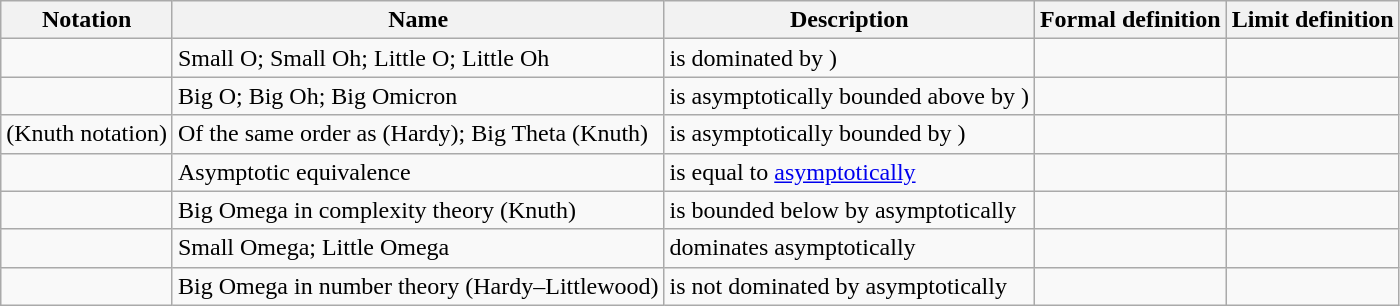<table class="wikitable">
<tr>
<th>Notation</th>
<th>Name</th>
<th>Description</th>
<th>Formal definition</th>
<th>Limit definition</th>
</tr>
<tr>
<td></td>
<td>Small O; Small Oh; Little O; Little Oh</td>
<td> is dominated by )</td>
<td></td>
<td></td>
</tr>
<tr>
<td></td>
<td>Big O; Big Oh; Big Omicron</td>
<td> is asymptotically bounded above by )</td>
<td></td>
<td></td>
</tr>
<tr>
<td> (Knuth notation)</td>
<td>Of the same order as (Hardy); Big Theta (Knuth)</td>
<td> is asymptotically bounded by )</td>
<td></td>
<td></td>
</tr>
<tr>
<td></td>
<td>Asymptotic equivalence</td>
<td> is equal to  <a href='#'>asymptotically</a></td>
<td></td>
<td></td>
</tr>
<tr>
<td></td>
<td>Big Omega in complexity theory (Knuth)</td>
<td> is bounded below by  asymptotically</td>
<td></td>
<td></td>
</tr>
<tr>
<td></td>
<td>Small Omega; Little Omega</td>
<td> dominates  asymptotically</td>
<td></td>
<td></td>
</tr>
<tr #style="border-top: 2px solid gray;">
<td></td>
<td>Big Omega in number theory (Hardy–Littlewood)</td>
<td> is not dominated by  asymptotically</td>
<td></td>
<td></td>
</tr>
</table>
